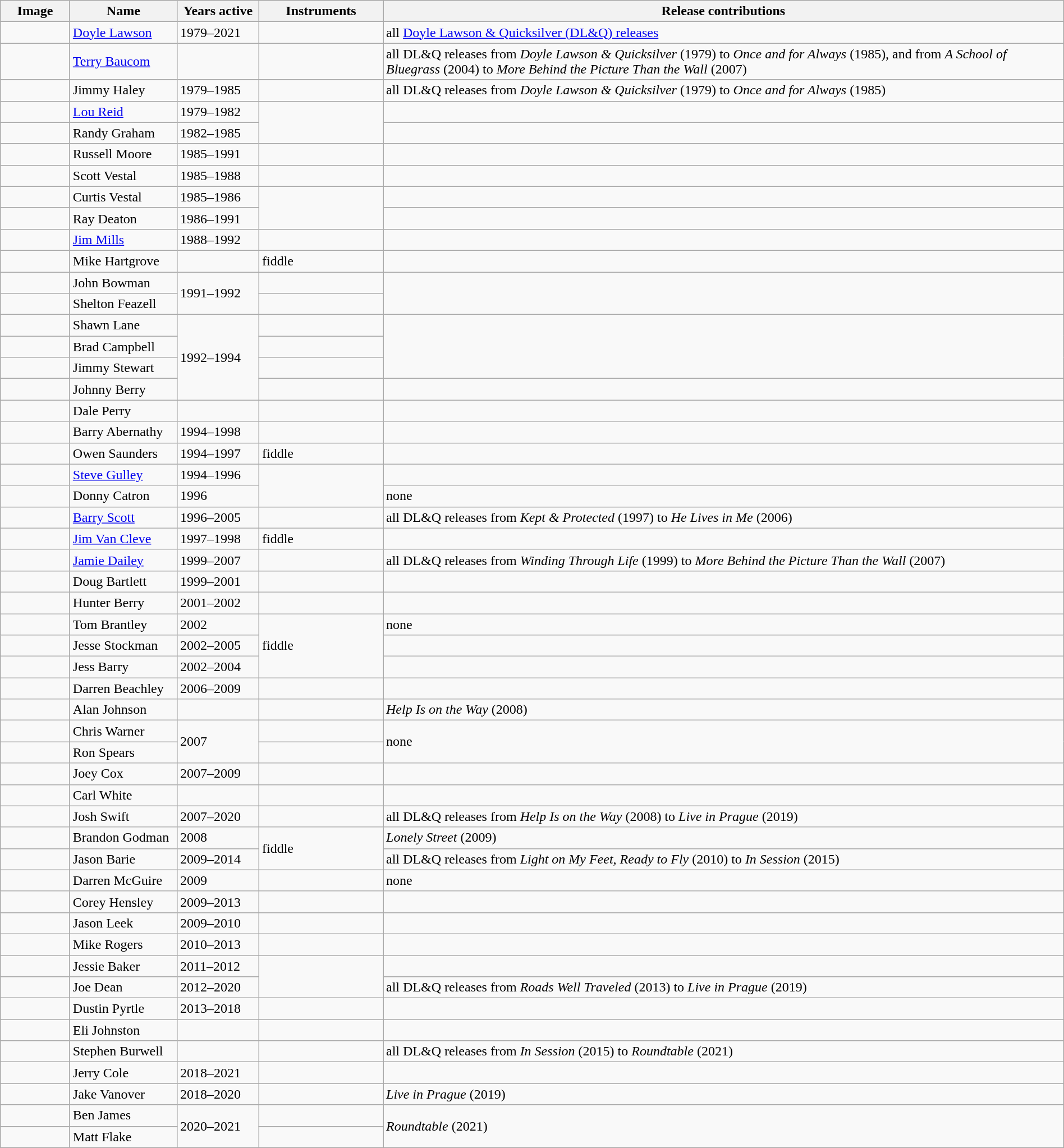<table class="wikitable" width="100%">
<tr>
<th width="75">Image</th>
<th width="120">Name</th>
<th width="90">Years active</th>
<th width="140">Instruments</th>
<th>Release contributions</th>
</tr>
<tr>
<td></td>
<td><a href='#'>Doyle Lawson</a></td>
<td>1979–2021</td>
<td></td>
<td>all <a href='#'>Doyle Lawson & Quicksilver (DL&Q) releases</a></td>
</tr>
<tr>
<td></td>
<td><a href='#'>Terry Baucom</a></td>
<td></td>
<td></td>
<td>all DL&Q releases from <em>Doyle Lawson & Quicksilver</em> (1979) to <em>Once and for Always</em> (1985), and from <em>A School of Bluegrass</em> (2004) to <em>More Behind the Picture Than the Wall</em> (2007)</td>
</tr>
<tr>
<td></td>
<td>Jimmy Haley</td>
<td>1979–1985</td>
<td></td>
<td>all DL&Q releases from <em>Doyle Lawson & Quicksilver</em> (1979) to <em>Once and for Always</em> (1985)</td>
</tr>
<tr>
<td></td>
<td><a href='#'>Lou Reid</a></td>
<td>1979–1982</td>
<td rowspan="2"></td>
<td></td>
</tr>
<tr>
<td></td>
<td>Randy Graham</td>
<td>1982–1985</td>
<td></td>
</tr>
<tr>
<td></td>
<td>Russell Moore</td>
<td>1985–1991</td>
<td></td>
<td></td>
</tr>
<tr>
<td></td>
<td>Scott Vestal</td>
<td>1985–1988</td>
<td></td>
<td></td>
</tr>
<tr>
<td></td>
<td>Curtis Vestal</td>
<td>1985–1986</td>
<td rowspan="2"></td>
<td></td>
</tr>
<tr>
<td></td>
<td>Ray Deaton</td>
<td>1986–1991 </td>
<td></td>
</tr>
<tr>
<td></td>
<td><a href='#'>Jim Mills</a></td>
<td>1988–1992 </td>
<td></td>
<td></td>
</tr>
<tr>
<td></td>
<td>Mike Hartgrove</td>
<td></td>
<td>fiddle</td>
<td></td>
</tr>
<tr>
<td></td>
<td>John Bowman</td>
<td rowspan="2">1991–1992</td>
<td></td>
<td rowspan="2"></td>
</tr>
<tr>
<td></td>
<td>Shelton Feazell</td>
<td></td>
</tr>
<tr>
<td></td>
<td>Shawn Lane</td>
<td rowspan="4">1992–1994</td>
<td></td>
<td rowspan="3"></td>
</tr>
<tr>
<td></td>
<td>Brad Campbell</td>
<td></td>
</tr>
<tr>
<td></td>
<td>Jimmy Stewart</td>
<td></td>
</tr>
<tr>
<td></td>
<td>Johnny Berry</td>
<td></td>
<td></td>
</tr>
<tr>
<td></td>
<td>Dale Perry</td>
<td></td>
<td></td>
<td></td>
</tr>
<tr>
<td></td>
<td>Barry Abernathy</td>
<td>1994–1998</td>
<td></td>
<td></td>
</tr>
<tr>
<td></td>
<td>Owen Saunders</td>
<td>1994–1997</td>
<td>fiddle</td>
<td></td>
</tr>
<tr>
<td></td>
<td><a href='#'>Steve Gulley</a></td>
<td>1994–1996 </td>
<td rowspan="2"></td>
<td></td>
</tr>
<tr>
<td></td>
<td>Donny Catron</td>
<td>1996<br></td>
<td>none</td>
</tr>
<tr>
<td></td>
<td><a href='#'>Barry Scott</a></td>
<td>1996–2005</td>
<td></td>
<td>all DL&Q releases from <em>Kept & Protected</em> (1997) to <em>He Lives in Me</em> (2006)</td>
</tr>
<tr>
<td></td>
<td><a href='#'>Jim Van Cleve</a></td>
<td>1997–1998</td>
<td>fiddle</td>
<td></td>
</tr>
<tr>
<td></td>
<td><a href='#'>Jamie Dailey</a></td>
<td>1999–2007</td>
<td></td>
<td>all DL&Q releases from <em>Winding Through Life</em> (1999) to <em>More Behind the Picture Than the Wall</em> (2007)</td>
</tr>
<tr>
<td></td>
<td>Doug Bartlett</td>
<td>1999–2001</td>
<td></td>
<td></td>
</tr>
<tr>
<td></td>
<td>Hunter Berry</td>
<td>2001–2002</td>
<td></td>
<td></td>
</tr>
<tr>
<td></td>
<td>Tom Brantley</td>
<td>2002</td>
<td rowspan="3">fiddle</td>
<td>none</td>
</tr>
<tr>
<td></td>
<td>Jesse Stockman</td>
<td>2002–2005</td>
<td></td>
</tr>
<tr>
<td></td>
<td>Jess Barry</td>
<td>2002–2004</td>
<td></td>
</tr>
<tr>
<td></td>
<td>Darren Beachley</td>
<td>2006–2009</td>
<td></td>
<td></td>
</tr>
<tr>
<td></td>
<td>Alan Johnson</td>
<td></td>
<td></td>
<td><em>Help Is on the Way</em> (2008)</td>
</tr>
<tr>
<td></td>
<td>Chris Warner</td>
<td rowspan="2">2007</td>
<td></td>
<td rowspan="2">none</td>
</tr>
<tr>
<td></td>
<td>Ron Spears</td>
<td></td>
</tr>
<tr>
<td></td>
<td>Joey Cox</td>
<td>2007–2009</td>
<td></td>
<td></td>
</tr>
<tr>
<td></td>
<td>Carl White</td>
<td></td>
<td></td>
<td></td>
</tr>
<tr>
<td></td>
<td>Josh Swift</td>
<td>2007–2020</td>
<td></td>
<td>all DL&Q releases from <em>Help Is on the Way</em> (2008) to <em>Live in Prague</em> (2019)</td>
</tr>
<tr>
<td></td>
<td>Brandon Godman</td>
<td>2008</td>
<td rowspan="2">fiddle</td>
<td><em>Lonely Street</em> (2009)</td>
</tr>
<tr>
<td></td>
<td>Jason Barie</td>
<td>2009–2014</td>
<td>all DL&Q releases from <em>Light on My Feet, Ready to Fly</em> (2010) to <em>In Session</em> (2015)</td>
</tr>
<tr>
<td></td>
<td>Darren McGuire</td>
<td>2009</td>
<td></td>
<td>none</td>
</tr>
<tr>
<td></td>
<td>Corey Hensley</td>
<td>2009–2013</td>
<td></td>
<td></td>
</tr>
<tr>
<td></td>
<td>Jason Leek</td>
<td>2009–2010</td>
<td></td>
<td></td>
</tr>
<tr>
<td></td>
<td>Mike Rogers</td>
<td>2010–2013</td>
<td></td>
<td></td>
</tr>
<tr>
<td></td>
<td>Jessie Baker</td>
<td>2011–2012</td>
<td rowspan="2"></td>
<td></td>
</tr>
<tr>
<td></td>
<td>Joe Dean</td>
<td>2012–2020</td>
<td>all DL&Q releases from <em>Roads Well Traveled</em> (2013) to <em>Live in Prague</em> (2019)</td>
</tr>
<tr>
<td></td>
<td>Dustin Pyrtle</td>
<td>2013–2018</td>
<td></td>
<td></td>
</tr>
<tr>
<td></td>
<td>Eli Johnston</td>
<td></td>
<td></td>
<td></td>
</tr>
<tr>
<td></td>
<td>Stephen Burwell</td>
<td></td>
<td></td>
<td>all DL&Q releases from <em>In Session</em> (2015) to <em>Roundtable</em> (2021)</td>
</tr>
<tr>
<td></td>
<td>Jerry Cole</td>
<td>2018–2021</td>
<td></td>
<td></td>
</tr>
<tr>
<td></td>
<td>Jake Vanover</td>
<td>2018–2020</td>
<td></td>
<td><em>Live in Prague</em> (2019)</td>
</tr>
<tr>
<td></td>
<td>Ben James</td>
<td rowspan="2">2020–2021</td>
<td></td>
<td rowspan="2"><em>Roundtable</em> (2021)</td>
</tr>
<tr>
<td></td>
<td>Matt Flake</td>
<td></td>
</tr>
</table>
